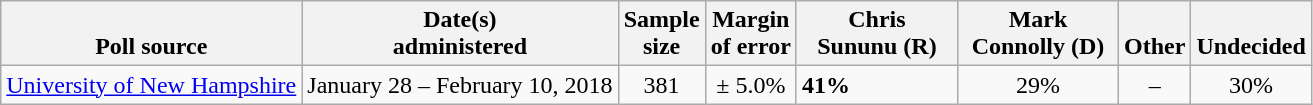<table class="wikitable">
<tr valign=bottom>
<th>Poll source</th>
<th>Date(s)<br>administered</th>
<th>Sample<br>size</th>
<th>Margin<br>of error</th>
<th style="width:100px;">Chris<br>Sununu (R)</th>
<th style="width:100px;">Mark<br>Connolly (D)</th>
<th>Other</th>
<th>Undecided</th>
</tr>
<tr>
<td><a href='#'>University of New Hampshire</a></td>
<td align=center>January 28 – February 10, 2018</td>
<td align=center>381</td>
<td align=center>± 5.0%</td>
<td><strong>41%</strong></td>
<td align=center>29%</td>
<td align=center>–</td>
<td align=center>30%</td>
</tr>
</table>
